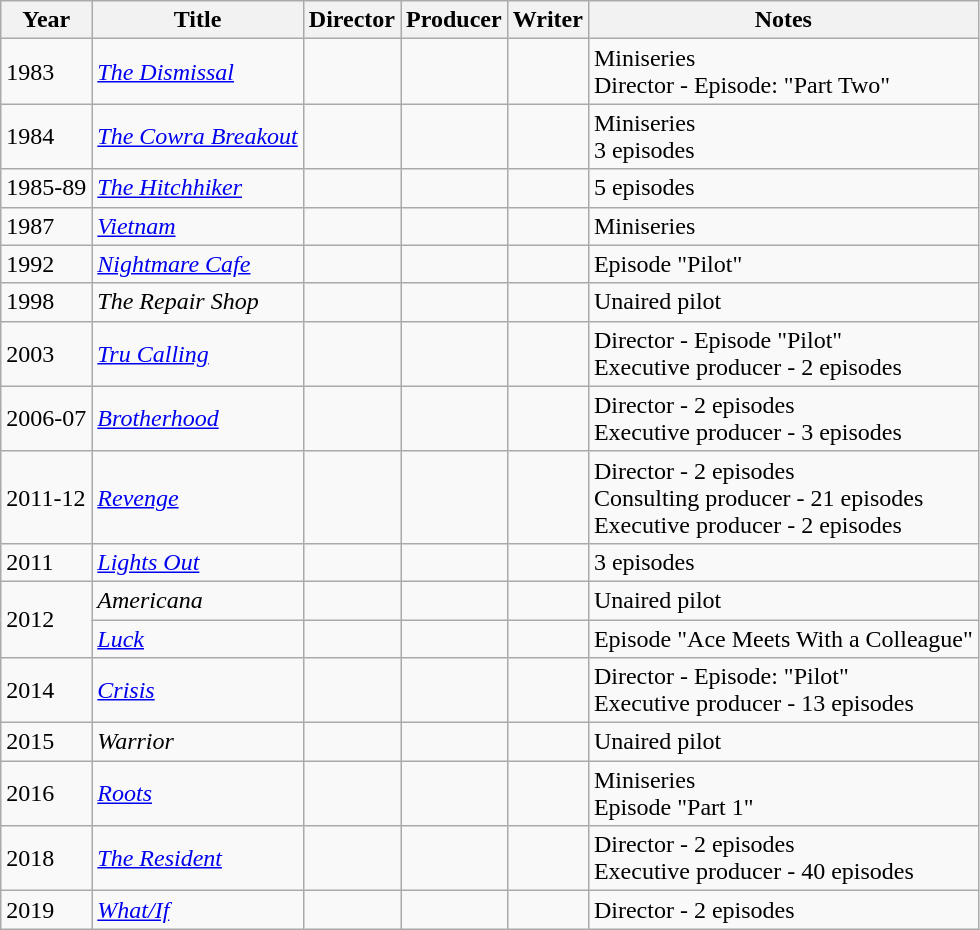<table class="wikitable">
<tr>
<th>Year</th>
<th>Title</th>
<th>Director</th>
<th>Producer</th>
<th>Writer</th>
<th>Notes</th>
</tr>
<tr>
<td>1983</td>
<td><em><a href='#'>The Dismissal</a></em></td>
<td></td>
<td></td>
<td></td>
<td>Miniseries<br>Director - Episode: "Part Two"</td>
</tr>
<tr>
<td>1984</td>
<td><em><a href='#'>The Cowra Breakout</a></em></td>
<td></td>
<td></td>
<td></td>
<td>Miniseries<br>3 episodes</td>
</tr>
<tr>
<td>1985-89</td>
<td><em><a href='#'>The Hitchhiker</a></em></td>
<td></td>
<td></td>
<td></td>
<td>5 episodes</td>
</tr>
<tr>
<td>1987</td>
<td><a href='#'><em>Vietnam</em></a></td>
<td></td>
<td></td>
<td></td>
<td>Miniseries</td>
</tr>
<tr>
<td>1992</td>
<td><em><a href='#'>Nightmare Cafe</a></em></td>
<td></td>
<td></td>
<td></td>
<td>Episode "Pilot"</td>
</tr>
<tr>
<td>1998</td>
<td><em>The Repair Shop</em></td>
<td></td>
<td></td>
<td></td>
<td>Unaired pilot</td>
</tr>
<tr>
<td>2003</td>
<td><em><a href='#'>Tru Calling</a></em></td>
<td></td>
<td></td>
<td></td>
<td>Director - Episode "Pilot"<br>Executive producer - 2 episodes</td>
</tr>
<tr>
<td>2006-07</td>
<td><em><a href='#'>Brotherhood</a></em></td>
<td></td>
<td></td>
<td></td>
<td>Director - 2 episodes<br>Executive producer - 3 episodes</td>
</tr>
<tr>
<td>2011-12</td>
<td><em><a href='#'>Revenge</a></em></td>
<td></td>
<td></td>
<td></td>
<td>Director - 2 episodes<br>Consulting producer - 21 episodes<br>Executive producer - 2 episodes</td>
</tr>
<tr>
<td>2011</td>
<td><em><a href='#'>Lights Out</a></em></td>
<td></td>
<td></td>
<td></td>
<td>3 episodes</td>
</tr>
<tr>
<td rowspan="2">2012</td>
<td><em>Americana</em></td>
<td></td>
<td></td>
<td></td>
<td>Unaired pilot</td>
</tr>
<tr>
<td><em><a href='#'>Luck</a></em></td>
<td></td>
<td></td>
<td></td>
<td>Episode "Ace Meets With a Colleague"</td>
</tr>
<tr>
<td>2014</td>
<td><em><a href='#'>Crisis</a></em></td>
<td></td>
<td></td>
<td></td>
<td>Director - Episode: "Pilot"<br>Executive producer - 13 episodes</td>
</tr>
<tr>
<td>2015</td>
<td><em>Warrior</em></td>
<td></td>
<td></td>
<td></td>
<td>Unaired pilot</td>
</tr>
<tr>
<td>2016</td>
<td><em><a href='#'>Roots</a></em></td>
<td></td>
<td></td>
<td></td>
<td>Miniseries<br>Episode "Part 1"</td>
</tr>
<tr>
<td>2018</td>
<td><em><a href='#'>The Resident</a></em></td>
<td></td>
<td></td>
<td></td>
<td>Director - 2 episodes<br>Executive producer - 40 episodes</td>
</tr>
<tr>
<td>2019</td>
<td><em><a href='#'>What/If</a></em></td>
<td></td>
<td></td>
<td></td>
<td>Director - 2 episodes</td>
</tr>
</table>
